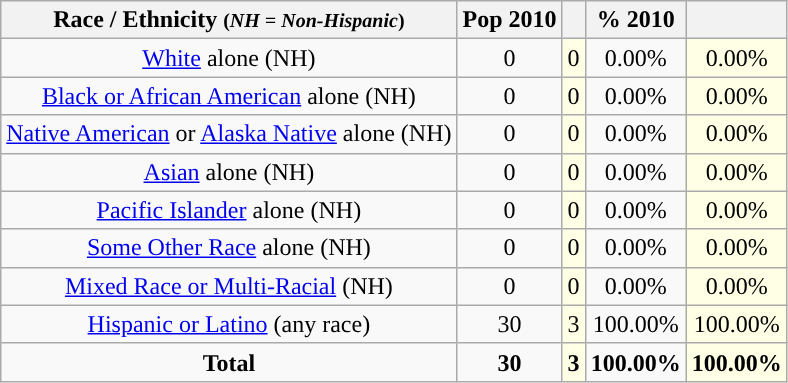<table class="wikitable" style="text-align:center;">
<tr>
<th>Race / Ethnicity <small>(<em>NH = Non-Hispanic</em>)</small></th>
<th>Pop 2010</th>
<th></th>
<th>% 2010</th>
<th></th>
</tr>
<tr>
<td><a href='#'>White</a> alone (NH)</td>
<td>0</td>
<td style='background: #ffffe6;'>0</td>
<td>0.00%</td>
<td style='background: #ffffe6;'>0.00%</td>
</tr>
<tr>
<td><a href='#'>Black or African American</a> alone (NH)</td>
<td>0</td>
<td style='background: #ffffe6;'>0</td>
<td>0.00%</td>
<td style='background: #ffffe6;'>0.00%</td>
</tr>
<tr>
<td><a href='#'>Native American</a> or <a href='#'>Alaska Native</a> alone (NH)</td>
<td>0</td>
<td style='background: #ffffe6;'>0</td>
<td>0.00%</td>
<td style='background: #ffffe6;'>0.00%</td>
</tr>
<tr>
<td><a href='#'>Asian</a> alone (NH)</td>
<td>0</td>
<td style='background: #ffffe6;'>0</td>
<td>0.00%</td>
<td style='background: #ffffe6;'>0.00%</td>
</tr>
<tr>
<td><a href='#'>Pacific Islander</a> alone (NH)</td>
<td>0</td>
<td style='background: #ffffe6;'>0</td>
<td>0.00%</td>
<td style='background: #ffffe6;'>0.00%</td>
</tr>
<tr>
<td><a href='#'>Some Other Race</a> alone (NH)</td>
<td>0</td>
<td style='background: #ffffe6;'>0</td>
<td>0.00%</td>
<td style='background: #ffffe6;'>0.00%</td>
</tr>
<tr>
<td><a href='#'>Mixed Race or Multi-Racial</a> (NH)</td>
<td>0</td>
<td style='background: #ffffe6;'>0</td>
<td>0.00%</td>
<td style='background: #ffffe6;'>0.00%</td>
</tr>
<tr>
<td><a href='#'>Hispanic or Latino</a> (any race)</td>
<td>30</td>
<td style='background: #ffffe6;'>3</td>
<td>100.00%</td>
<td style='background: #ffffe6;'>100.00%</td>
</tr>
<tr>
<td><strong>Total</strong></td>
<td><strong>30</strong></td>
<td style='background: #ffffe6;'><strong>3</strong></td>
<td><strong>100.00%</strong></td>
<td style='background: #ffffe6;'><strong>100.00%</strong></td>
</tr>
</table>
